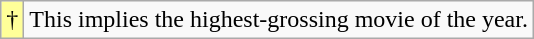<table class="wikitable">
<tr>
<td style="background-color:#FFFF99">†</td>
<td>This implies the highest-grossing movie of the year.</td>
</tr>
</table>
